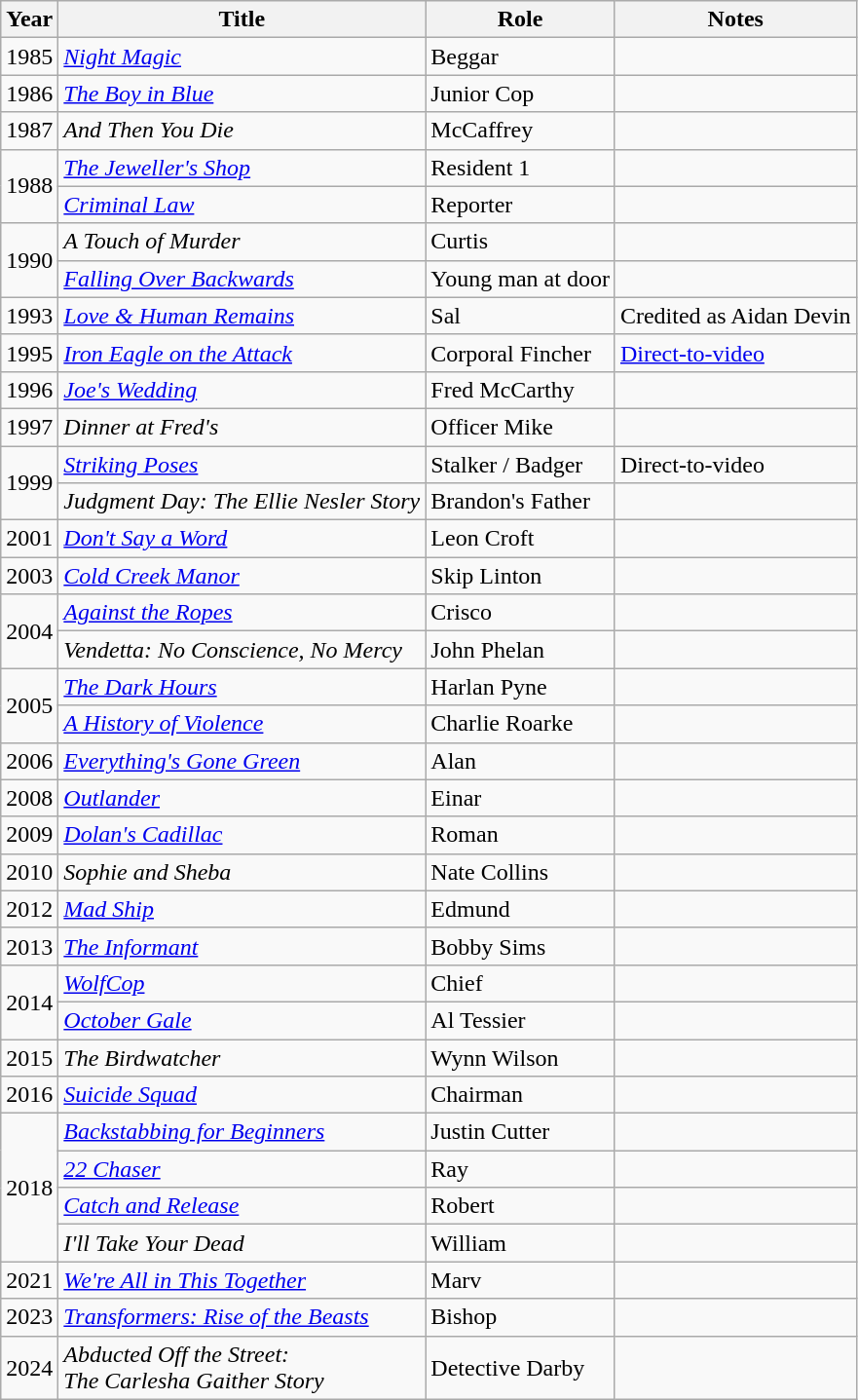<table class="wikitable sortable">
<tr>
<th>Year</th>
<th>Title</th>
<th>Role</th>
<th class="unsortable">Notes</th>
</tr>
<tr>
<td>1985</td>
<td><em><a href='#'>Night Magic</a></em></td>
<td>Beggar</td>
<td></td>
</tr>
<tr>
<td>1986</td>
<td><em><a href='#'>The Boy in Blue</a></em></td>
<td>Junior Cop</td>
</tr>
<tr>
<td>1987</td>
<td><em>And Then You Die</em></td>
<td>McCaffrey</td>
<td></td>
</tr>
<tr>
<td rowspan="2">1988</td>
<td><em><a href='#'>The Jeweller's Shop</a></em></td>
<td>Resident 1</td>
<td></td>
</tr>
<tr>
<td><em><a href='#'>Criminal Law</a></em></td>
<td>Reporter</td>
<td></td>
</tr>
<tr>
<td rowspan="2">1990</td>
<td><em>A Touch of Murder</em></td>
<td>Curtis</td>
<td></td>
</tr>
<tr>
<td><em><a href='#'>Falling Over Backwards</a></em></td>
<td>Young man at door</td>
<td></td>
</tr>
<tr>
<td>1993</td>
<td><em><a href='#'>Love & Human Remains</a></em></td>
<td>Sal</td>
<td>Credited as Aidan Devin</td>
</tr>
<tr>
<td>1995</td>
<td><em><a href='#'>Iron Eagle on the Attack</a></em></td>
<td>Corporal Fincher</td>
<td><a href='#'>Direct-to-video</a></td>
</tr>
<tr>
<td>1996</td>
<td><em><a href='#'>Joe's Wedding</a></em></td>
<td>Fred McCarthy</td>
<td></td>
</tr>
<tr>
<td>1997</td>
<td><em>Dinner at Fred's</em></td>
<td>Officer Mike</td>
<td></td>
</tr>
<tr>
<td rowspan="2">1999</td>
<td><em><a href='#'>Striking Poses</a></em></td>
<td>Stalker / Badger</td>
<td>Direct-to-video</td>
</tr>
<tr>
<td><em>Judgment Day: The Ellie Nesler Story</em></td>
<td>Brandon's Father</td>
<td></td>
</tr>
<tr>
<td>2001</td>
<td><em><a href='#'>Don't Say a Word</a></em></td>
<td>Leon Croft</td>
<td></td>
</tr>
<tr>
<td>2003</td>
<td><em><a href='#'>Cold Creek Manor</a></em></td>
<td>Skip Linton</td>
<td></td>
</tr>
<tr>
<td rowspan="2">2004</td>
<td><em><a href='#'>Against the Ropes</a></em></td>
<td>Crisco</td>
<td></td>
</tr>
<tr>
<td><em>Vendetta: No Conscience, No Mercy</em></td>
<td>John Phelan</td>
<td></td>
</tr>
<tr>
<td rowspan="2">2005</td>
<td><em><a href='#'>The Dark Hours</a></em></td>
<td>Harlan Pyne</td>
<td></td>
</tr>
<tr>
<td><em><a href='#'>A History of Violence</a></em></td>
<td>Charlie Roarke</td>
<td></td>
</tr>
<tr>
<td>2006</td>
<td><em><a href='#'>Everything's Gone Green</a></em></td>
<td>Alan</td>
<td></td>
</tr>
<tr>
<td>2008</td>
<td><em><a href='#'>Outlander</a></em></td>
<td>Einar</td>
<td></td>
</tr>
<tr>
<td>2009</td>
<td><em><a href='#'>Dolan's Cadillac</a></em></td>
<td>Roman</td>
<td></td>
</tr>
<tr>
<td>2010</td>
<td><em>Sophie and Sheba</em></td>
<td>Nate Collins</td>
<td></td>
</tr>
<tr>
<td>2012</td>
<td><em><a href='#'>Mad Ship</a></em></td>
<td>Edmund</td>
<td></td>
</tr>
<tr>
<td>2013</td>
<td><em><a href='#'>The Informant</a></em></td>
<td>Bobby Sims</td>
<td></td>
</tr>
<tr>
<td rowspan="2">2014</td>
<td><em><a href='#'>WolfCop</a></em></td>
<td>Chief</td>
<td></td>
</tr>
<tr>
<td><em><a href='#'>October Gale</a></em></td>
<td>Al Tessier</td>
<td></td>
</tr>
<tr>
<td>2015</td>
<td><em>The Birdwatcher</em></td>
<td>Wynn Wilson</td>
<td></td>
</tr>
<tr>
<td>2016</td>
<td><em><a href='#'>Suicide Squad</a></em></td>
<td>Chairman</td>
<td></td>
</tr>
<tr>
<td rowspan="4">2018</td>
<td><em><a href='#'>Backstabbing for Beginners</a></em></td>
<td>Justin Cutter</td>
<td></td>
</tr>
<tr>
<td><em><a href='#'>22 Chaser</a></em></td>
<td>Ray</td>
<td></td>
</tr>
<tr>
<td><em><a href='#'>Catch and Release</a></em></td>
<td>Robert</td>
<td></td>
</tr>
<tr>
<td><em>I'll Take Your Dead</em></td>
<td>William</td>
<td></td>
</tr>
<tr>
<td>2021</td>
<td><em><a href='#'>We're All in This Together</a></em></td>
<td>Marv</td>
<td></td>
</tr>
<tr>
<td>2023</td>
<td><em><a href='#'>Transformers: Rise of the Beasts</a></em></td>
<td>Bishop</td>
<td></td>
</tr>
<tr>
<td>2024</td>
<td><em>Abducted Off the Street:<br>The Carlesha Gaither Story</em></td>
<td>Detective Darby</td>
<td></td>
</tr>
</table>
